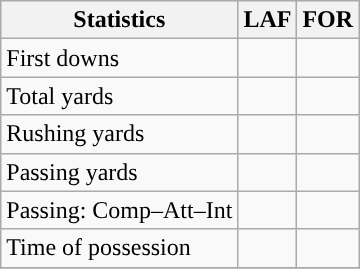<table class="wikitable" style="float: left;">
<tr>
<th>Statistics</th>
<th>LAF</th>
<th>FOR</th>
</tr>
<tr>
<td>First downs</td>
<td></td>
<td></td>
</tr>
<tr>
<td>Total yards</td>
<td></td>
<td></td>
</tr>
<tr>
<td>Rushing yards</td>
<td></td>
<td></td>
</tr>
<tr>
<td>Passing yards</td>
<td></td>
<td></td>
</tr>
<tr>
<td>Passing: Comp–Att–Int</td>
<td></td>
<td></td>
</tr>
<tr>
<td>Time of possession</td>
<td></td>
<td></td>
</tr>
<tr>
</tr>
</table>
